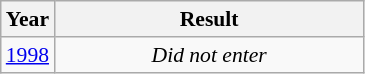<table class="wikitable" style="text-align: center; font-size:90%">
<tr>
<th>Year</th>
<th style="width:200px">Result</th>
</tr>
<tr>
<td> <a href='#'>1998</a></td>
<td><em>Did not enter</em></td>
</tr>
</table>
